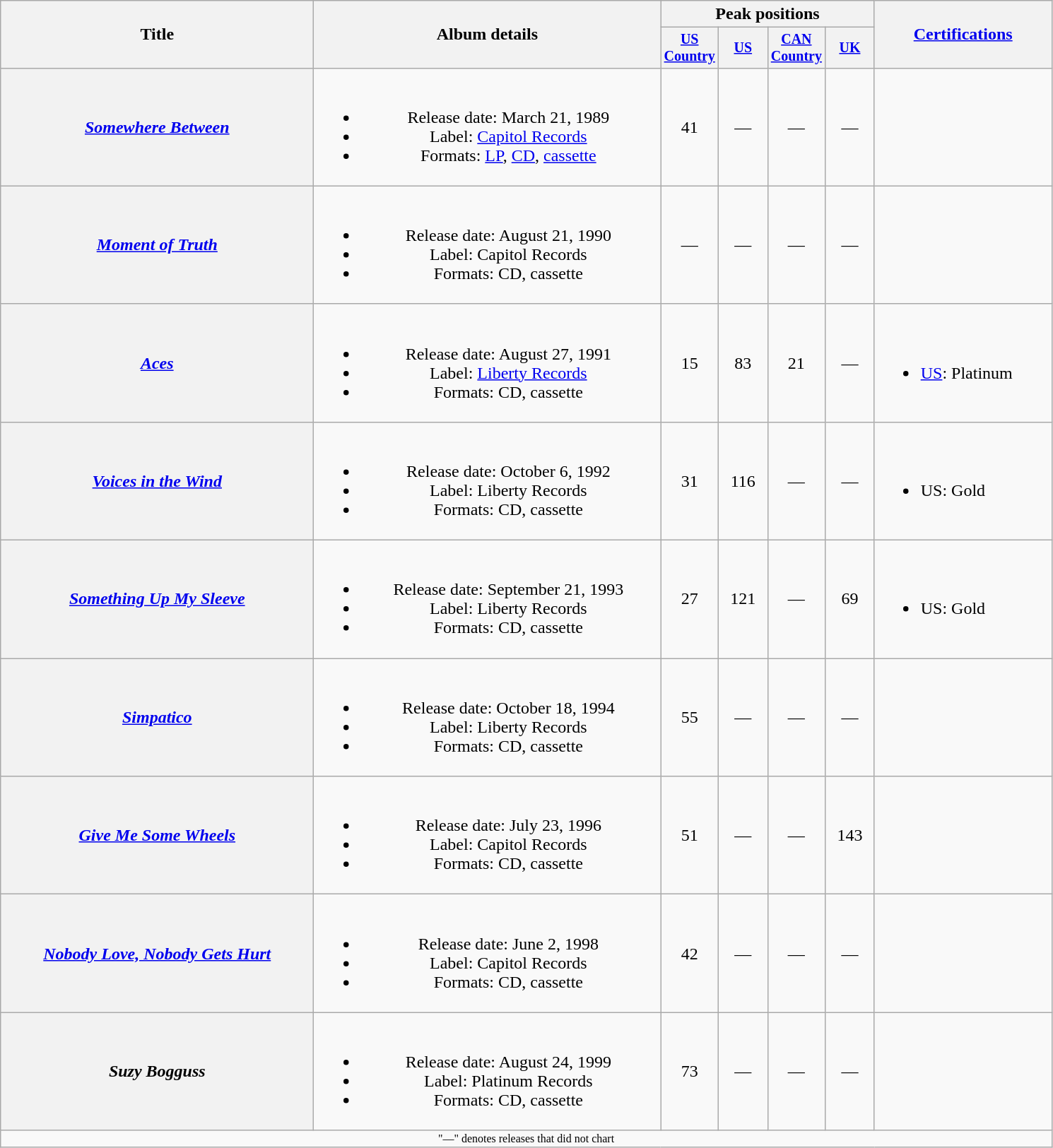<table class="wikitable plainrowheaders" style="text-align:center;">
<tr>
<th rowspan="2" style="width:18em;">Title</th>
<th rowspan="2" style="width:20em;">Album details</th>
<th colspan="4">Peak positions</th>
<th rowspan="2" style="width:10em;"><a href='#'>Certifications</a></th>
</tr>
<tr style="font-size:smaller;">
<th width="40"><a href='#'>US Country</a><br></th>
<th width="40"><a href='#'>US</a><br></th>
<th width="40"><a href='#'>CAN Country</a><br></th>
<th width="40"><a href='#'>UK</a><br></th>
</tr>
<tr>
<th scope="row"><em><a href='#'>Somewhere Between</a></em></th>
<td><br><ul><li>Release date: March 21, 1989</li><li>Label: <a href='#'>Capitol Records</a></li><li>Formats: <a href='#'>LP</a>, <a href='#'>CD</a>, <a href='#'>cassette</a></li></ul></td>
<td>41</td>
<td>—</td>
<td>—</td>
<td>—</td>
<td></td>
</tr>
<tr>
<th scope="row"><em><a href='#'>Moment of Truth</a></em></th>
<td><br><ul><li>Release date: August 21, 1990</li><li>Label: Capitol Records</li><li>Formats: CD, cassette</li></ul></td>
<td>—</td>
<td>—</td>
<td>—</td>
<td>—</td>
<td></td>
</tr>
<tr>
<th scope="row"><em><a href='#'>Aces</a></em></th>
<td><br><ul><li>Release date: August 27, 1991</li><li>Label: <a href='#'>Liberty Records</a></li><li>Formats: CD, cassette</li></ul></td>
<td>15</td>
<td>83</td>
<td>21</td>
<td>—</td>
<td align="left"><br><ul><li><a href='#'>US</a>: Platinum</li></ul></td>
</tr>
<tr>
<th scope="row"><em><a href='#'>Voices in the Wind</a></em></th>
<td><br><ul><li>Release date: October 6, 1992</li><li>Label: Liberty Records</li><li>Formats: CD, cassette</li></ul></td>
<td>31</td>
<td>116</td>
<td>—</td>
<td>—</td>
<td align="left"><br><ul><li>US: Gold</li></ul></td>
</tr>
<tr>
<th scope="row"><em><a href='#'>Something Up My Sleeve</a></em></th>
<td><br><ul><li>Release date: September 21, 1993</li><li>Label: Liberty Records</li><li>Formats: CD, cassette</li></ul></td>
<td>27</td>
<td>121</td>
<td>—</td>
<td>69</td>
<td align="left"><br><ul><li>US: Gold</li></ul></td>
</tr>
<tr>
<th scope="row"><em><a href='#'>Simpatico</a></em><br></th>
<td><br><ul><li>Release date: October 18, 1994</li><li>Label: Liberty Records</li><li>Formats: CD, cassette</li></ul></td>
<td>55</td>
<td>—</td>
<td>—</td>
<td>—</td>
<td></td>
</tr>
<tr>
<th scope="row"><em><a href='#'>Give Me Some Wheels</a></em></th>
<td><br><ul><li>Release date: July 23, 1996</li><li>Label: Capitol Records</li><li>Formats: CD, cassette</li></ul></td>
<td>51</td>
<td>—</td>
<td>—</td>
<td>143</td>
<td></td>
</tr>
<tr>
<th scope="row"><em><a href='#'>Nobody Love, Nobody Gets Hurt</a></em></th>
<td><br><ul><li>Release date: June 2, 1998</li><li>Label: Capitol Records</li><li>Formats: CD, cassette</li></ul></td>
<td>42</td>
<td>—</td>
<td>—</td>
<td>—</td>
<td></td>
</tr>
<tr>
<th scope="row"><em>Suzy Bogguss</em></th>
<td><br><ul><li>Release date: August 24, 1999</li><li>Label: Platinum Records</li><li>Formats: CD, cassette</li></ul></td>
<td>73</td>
<td>—</td>
<td>—</td>
<td>—</td>
<td></td>
</tr>
<tr>
<td colspan="7" style="font-size:8pt">"—" denotes releases that did not chart</td>
</tr>
</table>
